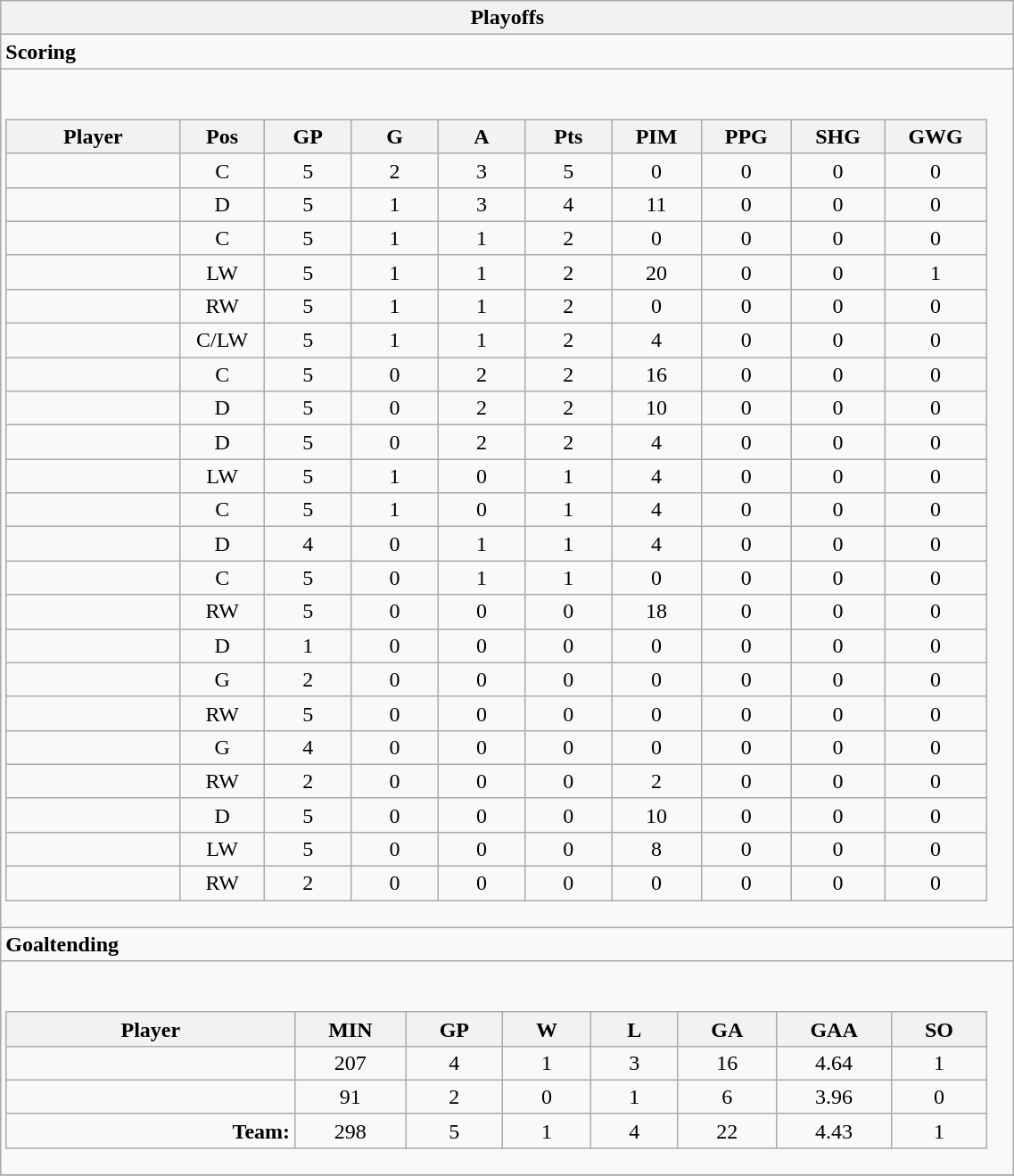<table class="wikitable collapsible " width="60%" border="1">
<tr>
<th>Playoffs</th>
</tr>
<tr>
<td class="tocccolors"><strong>Scoring</strong></td>
</tr>
<tr>
<td><br><table class="wikitable sortable">
<tr ALIGN="center">
<th bgcolor="#DDDDFF" width="10%">Player</th>
<th bgcolor="#DDDDFF" width="3%" title="Position">Pos</th>
<th bgcolor="#DDDDFF" width="5%" title="Games played">GP</th>
<th bgcolor="#DDDDFF" width="5%" title="Goals">G</th>
<th bgcolor="#DDDDFF" width="5%" title="Assists">A</th>
<th bgcolor="#DDDDFF" width="5%" title="Points">Pts</th>
<th bgcolor="#DDDDFF" width="5%" title="Penalties in Minutes">PIM</th>
<th bgcolor="#DDDDFF" width="5%" title="Power play goals">PPG</th>
<th bgcolor="#DDDDFF" width="5%" title="Short-handed goals">SHG</th>
<th bgcolor="#DDDDFF" width="5%" title="Game-winning goals">GWG</th>
</tr>
<tr align="center">
<td align="right"></td>
<td>C</td>
<td>5</td>
<td>2</td>
<td>3</td>
<td>5</td>
<td>0</td>
<td>0</td>
<td>0</td>
<td>0</td>
</tr>
<tr align="center">
<td align="right"></td>
<td>D</td>
<td>5</td>
<td>1</td>
<td>3</td>
<td>4</td>
<td>11</td>
<td>0</td>
<td>0</td>
<td>0</td>
</tr>
<tr align="center">
<td align="right"></td>
<td>C</td>
<td>5</td>
<td>1</td>
<td>1</td>
<td>2</td>
<td>0</td>
<td>0</td>
<td>0</td>
<td>0</td>
</tr>
<tr align="center">
<td align="right"></td>
<td>LW</td>
<td>5</td>
<td>1</td>
<td>1</td>
<td>2</td>
<td>20</td>
<td>0</td>
<td>0</td>
<td>1</td>
</tr>
<tr align="center">
<td align="right"></td>
<td>RW</td>
<td>5</td>
<td>1</td>
<td>1</td>
<td>2</td>
<td>0</td>
<td>0</td>
<td>0</td>
<td>0</td>
</tr>
<tr align="center">
<td align="right"></td>
<td>C/LW</td>
<td>5</td>
<td>1</td>
<td>1</td>
<td>2</td>
<td>4</td>
<td>0</td>
<td>0</td>
<td>0</td>
</tr>
<tr align="center">
<td align="right"></td>
<td>C</td>
<td>5</td>
<td>0</td>
<td>2</td>
<td>2</td>
<td>16</td>
<td>0</td>
<td>0</td>
<td>0</td>
</tr>
<tr align="center">
<td align="right"></td>
<td>D</td>
<td>5</td>
<td>0</td>
<td>2</td>
<td>2</td>
<td>10</td>
<td>0</td>
<td>0</td>
<td>0</td>
</tr>
<tr align="center">
<td align="right"></td>
<td>D</td>
<td>5</td>
<td>0</td>
<td>2</td>
<td>2</td>
<td>4</td>
<td>0</td>
<td>0</td>
<td>0</td>
</tr>
<tr align="center">
<td align="right"></td>
<td>LW</td>
<td>5</td>
<td>1</td>
<td>0</td>
<td>1</td>
<td>4</td>
<td>0</td>
<td>0</td>
<td>0</td>
</tr>
<tr align="center">
<td align="right"></td>
<td>C</td>
<td>5</td>
<td>1</td>
<td>0</td>
<td>1</td>
<td>4</td>
<td>0</td>
<td>0</td>
<td>0</td>
</tr>
<tr align="center">
<td align="right"></td>
<td>D</td>
<td>4</td>
<td>0</td>
<td>1</td>
<td>1</td>
<td>4</td>
<td>0</td>
<td>0</td>
<td>0</td>
</tr>
<tr align="center">
<td align="right"></td>
<td>C</td>
<td>5</td>
<td>0</td>
<td>1</td>
<td>1</td>
<td>0</td>
<td>0</td>
<td>0</td>
<td>0</td>
</tr>
<tr align="center">
<td align="right"></td>
<td>RW</td>
<td>5</td>
<td>0</td>
<td>0</td>
<td>0</td>
<td>18</td>
<td>0</td>
<td>0</td>
<td>0</td>
</tr>
<tr align="center">
<td align="right"></td>
<td>D</td>
<td>1</td>
<td>0</td>
<td>0</td>
<td>0</td>
<td>0</td>
<td>0</td>
<td>0</td>
<td>0</td>
</tr>
<tr align="center">
<td align="right"></td>
<td>G</td>
<td>2</td>
<td>0</td>
<td>0</td>
<td>0</td>
<td>0</td>
<td>0</td>
<td>0</td>
<td>0</td>
</tr>
<tr align="center">
<td align="right"></td>
<td>RW</td>
<td>5</td>
<td>0</td>
<td>0</td>
<td>0</td>
<td>0</td>
<td>0</td>
<td>0</td>
<td>0</td>
</tr>
<tr align="center">
<td align="right"></td>
<td>G</td>
<td>4</td>
<td>0</td>
<td>0</td>
<td>0</td>
<td>0</td>
<td>0</td>
<td>0</td>
<td>0</td>
</tr>
<tr align="center">
<td align="right"></td>
<td>RW</td>
<td>2</td>
<td>0</td>
<td>0</td>
<td>0</td>
<td>2</td>
<td>0</td>
<td>0</td>
<td>0</td>
</tr>
<tr align="center">
<td align="right"></td>
<td>D</td>
<td>5</td>
<td>0</td>
<td>0</td>
<td>0</td>
<td>10</td>
<td>0</td>
<td>0</td>
<td>0</td>
</tr>
<tr align="center">
<td align="right"></td>
<td>LW</td>
<td>5</td>
<td>0</td>
<td>0</td>
<td>0</td>
<td>8</td>
<td>0</td>
<td>0</td>
<td>0</td>
</tr>
<tr align="center">
<td align="right"></td>
<td>RW</td>
<td>2</td>
<td>0</td>
<td>0</td>
<td>0</td>
<td>0</td>
<td>0</td>
<td>0</td>
<td>0</td>
</tr>
</table>
</td>
</tr>
<tr>
<td class="toccolors"><strong>Goaltending</strong></td>
</tr>
<tr>
<td><br><table class="wikitable sortable">
<tr>
<th bgcolor="#DDDDFF" width="10%">Player</th>
<th width="3%" bgcolor="#DDDDFF" title="Minutes played">MIN</th>
<th width="3%" bgcolor="#DDDDFF" title="Games played in">GP</th>
<th width="3%" bgcolor="#DDDDFF" title="Wins">W</th>
<th width="3%" bgcolor="#DDDDFF"title="Losses">L</th>
<th width="3%" bgcolor="#DDDDFF" title="Goals against">GA</th>
<th width="3%" bgcolor="#DDDDFF" title="Goals against average">GAA</th>
<th width="3%" bgcolor="#DDDDFF" title="Shut-outs">SO</th>
</tr>
<tr align="center">
<td align="right"></td>
<td>207</td>
<td>4</td>
<td>1</td>
<td>3</td>
<td>16</td>
<td>4.64</td>
<td>1</td>
</tr>
<tr align="center">
<td align="right"></td>
<td>91</td>
<td>2</td>
<td>0</td>
<td>1</td>
<td>6</td>
<td>3.96</td>
<td>0</td>
</tr>
<tr align="center">
<td align="right"><strong>Team:</strong></td>
<td>298</td>
<td>5</td>
<td>1</td>
<td>4</td>
<td>22</td>
<td>4.43</td>
<td>1</td>
</tr>
</table>
</td>
</tr>
<tr>
</tr>
</table>
